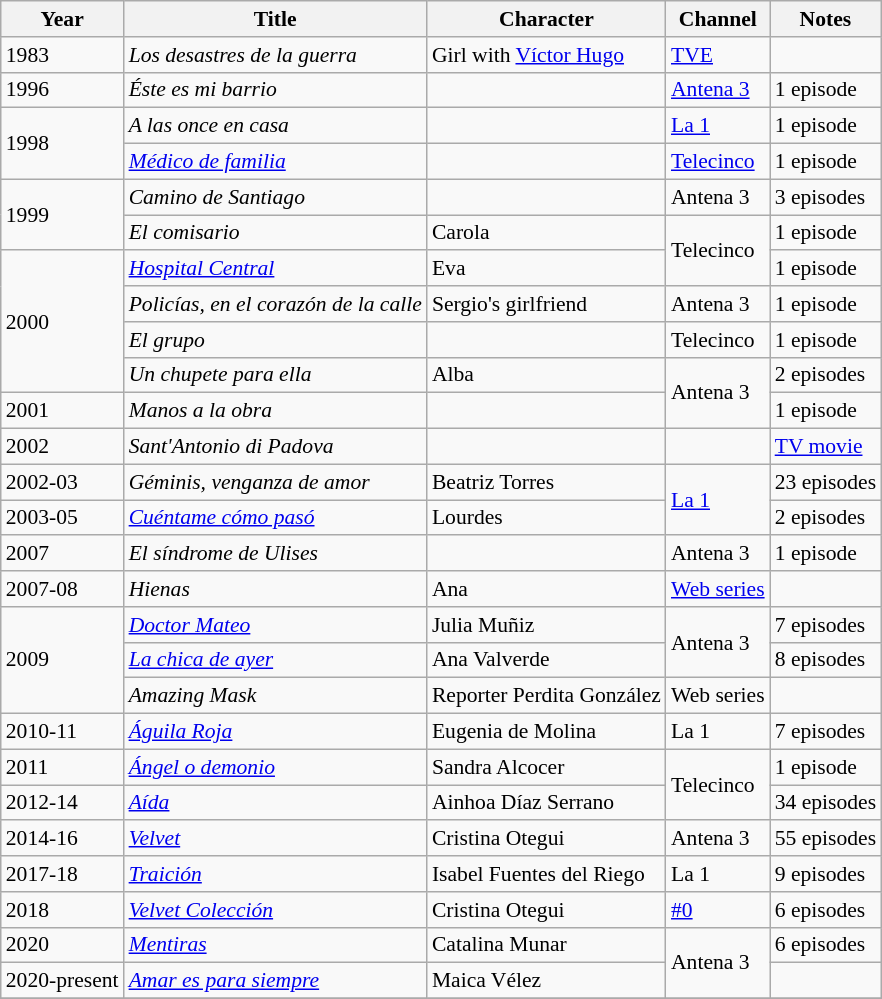<table class="wikitable" style="font-size: 90%;">
<tr>
<th>Year</th>
<th>Title</th>
<th>Character</th>
<th>Channel</th>
<th>Notes</th>
</tr>
<tr>
<td>1983</td>
<td><em>Los desastres de la guerra</em></td>
<td>Girl with <a href='#'>Víctor Hugo</a></td>
<td><a href='#'>TVE</a></td>
<td></td>
</tr>
<tr>
<td>1996</td>
<td><em>Éste es mi barrio</em></td>
<td></td>
<td><a href='#'>Antena 3</a></td>
<td>1 episode</td>
</tr>
<tr>
<td rowspan=2>1998</td>
<td><em>A las once en casa</em></td>
<td></td>
<td><a href='#'>La 1</a></td>
<td>1 episode</td>
</tr>
<tr>
<td><em><a href='#'>Médico de familia</a></em></td>
<td></td>
<td><a href='#'>Telecinco</a></td>
<td>1 episode</td>
</tr>
<tr>
<td rowspan=2>1999</td>
<td><em>Camino de Santiago</em></td>
<td></td>
<td>Antena 3</td>
<td>3 episodes</td>
</tr>
<tr>
<td><em>El comisario</em></td>
<td>Carola</td>
<td rowspan=2>Telecinco</td>
<td>1 episode</td>
</tr>
<tr>
<td rowspan=4>2000</td>
<td><em><a href='#'>Hospital Central</a></em></td>
<td>Eva</td>
<td>1 episode</td>
</tr>
<tr>
<td><em>Policías, en el corazón de la calle</em></td>
<td>Sergio's girlfriend</td>
<td>Antena 3</td>
<td>1 episode</td>
</tr>
<tr>
<td><em>El grupo</em></td>
<td></td>
<td>Telecinco</td>
<td>1 episode</td>
</tr>
<tr>
<td><em>Un chupete para ella</em></td>
<td>Alba</td>
<td rowspan=2>Antena 3</td>
<td>2 episodes</td>
</tr>
<tr>
<td>2001</td>
<td><em>Manos a la obra</em></td>
<td></td>
<td>1 episode</td>
</tr>
<tr>
<td>2002</td>
<td><em>Sant'Antonio di Padova</em></td>
<td></td>
<td></td>
<td><a href='#'>TV movie</a></td>
</tr>
<tr>
<td>2002-03</td>
<td><em>Géminis, venganza de amor</em></td>
<td>Beatriz Torres</td>
<td rowspan=2><a href='#'>La 1</a></td>
<td>23 episodes</td>
</tr>
<tr>
<td>2003-05</td>
<td><em><a href='#'>Cuéntame cómo pasó</a></em></td>
<td>Lourdes</td>
<td>2 episodes</td>
</tr>
<tr>
<td>2007</td>
<td><em>El síndrome de Ulises</em></td>
<td></td>
<td>Antena 3</td>
<td>1 episode</td>
</tr>
<tr>
<td>2007-08</td>
<td><em>Hienas</em></td>
<td>Ana</td>
<td><a href='#'>Web series</a></td>
<td></td>
</tr>
<tr>
<td rowspan=3>2009</td>
<td><em><a href='#'>Doctor Mateo</a></em></td>
<td>Julia Muñiz</td>
<td rowspan=2>Antena 3</td>
<td>7 episodes</td>
</tr>
<tr>
<td><em><a href='#'>La chica de ayer</a></em></td>
<td>Ana Valverde</td>
<td>8 episodes</td>
</tr>
<tr>
<td><em>Amazing Mask</em></td>
<td>Reporter Perdita González</td>
<td>Web series</td>
<td></td>
</tr>
<tr>
<td>2010-11</td>
<td><em><a href='#'>Águila Roja</a></em></td>
<td>Eugenia de Molina</td>
<td>La 1</td>
<td>7 episodes</td>
</tr>
<tr>
<td>2011</td>
<td><em><a href='#'>Ángel o demonio</a></em></td>
<td>Sandra Alcocer</td>
<td rowspan=2>Telecinco</td>
<td>1 episode</td>
</tr>
<tr>
<td>2012-14</td>
<td><em><a href='#'>Aída</a></em></td>
<td>Ainhoa Díaz Serrano</td>
<td>34 episodes</td>
</tr>
<tr>
<td>2014-16</td>
<td><em><a href='#'>Velvet</a></em></td>
<td>Cristina Otegui</td>
<td>Antena 3</td>
<td>55 episodes</td>
</tr>
<tr>
<td>2017-18</td>
<td><em><a href='#'>Traición</a></em></td>
<td>Isabel Fuentes del Riego</td>
<td>La 1</td>
<td>9 episodes</td>
</tr>
<tr>
<td>2018</td>
<td><em><a href='#'>Velvet Colección</a></em></td>
<td>Cristina Otegui</td>
<td><a href='#'>#0</a></td>
<td>6 episodes</td>
</tr>
<tr>
<td>2020</td>
<td><em><a href='#'>Mentiras</a></em></td>
<td>Catalina Munar</td>
<td rowspan=2>Antena 3</td>
<td>6 episodes</td>
</tr>
<tr>
<td>2020-present</td>
<td><em><a href='#'>Amar es para siempre</a></em></td>
<td>Maica Vélez</td>
<td></td>
</tr>
<tr>
</tr>
</table>
